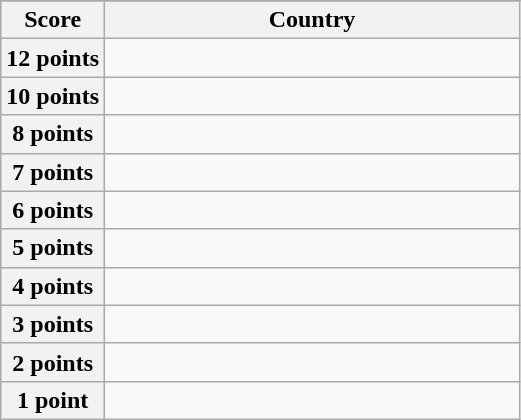<table class="wikitable">
<tr>
</tr>
<tr>
<th scope="col" width="20%">Score</th>
<th scope="col">Country</th>
</tr>
<tr>
<th scope="row">12 points</th>
<td></td>
</tr>
<tr>
<th scope="row">10 points</th>
<td></td>
</tr>
<tr>
<th scope="row">8 points</th>
<td></td>
</tr>
<tr>
<th scope="row">7 points</th>
<td></td>
</tr>
<tr>
<th scope="row">6 points</th>
<td></td>
</tr>
<tr>
<th scope="row">5 points</th>
<td></td>
</tr>
<tr>
<th scope="row">4 points</th>
<td></td>
</tr>
<tr>
<th scope="row">3 points</th>
<td></td>
</tr>
<tr>
<th scope="row">2 points</th>
<td></td>
</tr>
<tr>
<th scope="row">1 point</th>
<td></td>
</tr>
</table>
